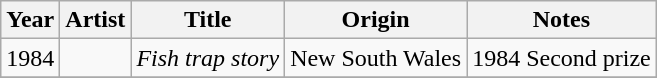<table class="wikitable sortable">
<tr>
<th>Year</th>
<th>Artist</th>
<th>Title</th>
<th>Origin</th>
<th>Notes</th>
</tr>
<tr>
<td>1984</td>
<td></td>
<td><em>Fish trap story</em></td>
<td>New South Wales</td>
<td>1984 Second prize</td>
</tr>
<tr>
</tr>
</table>
